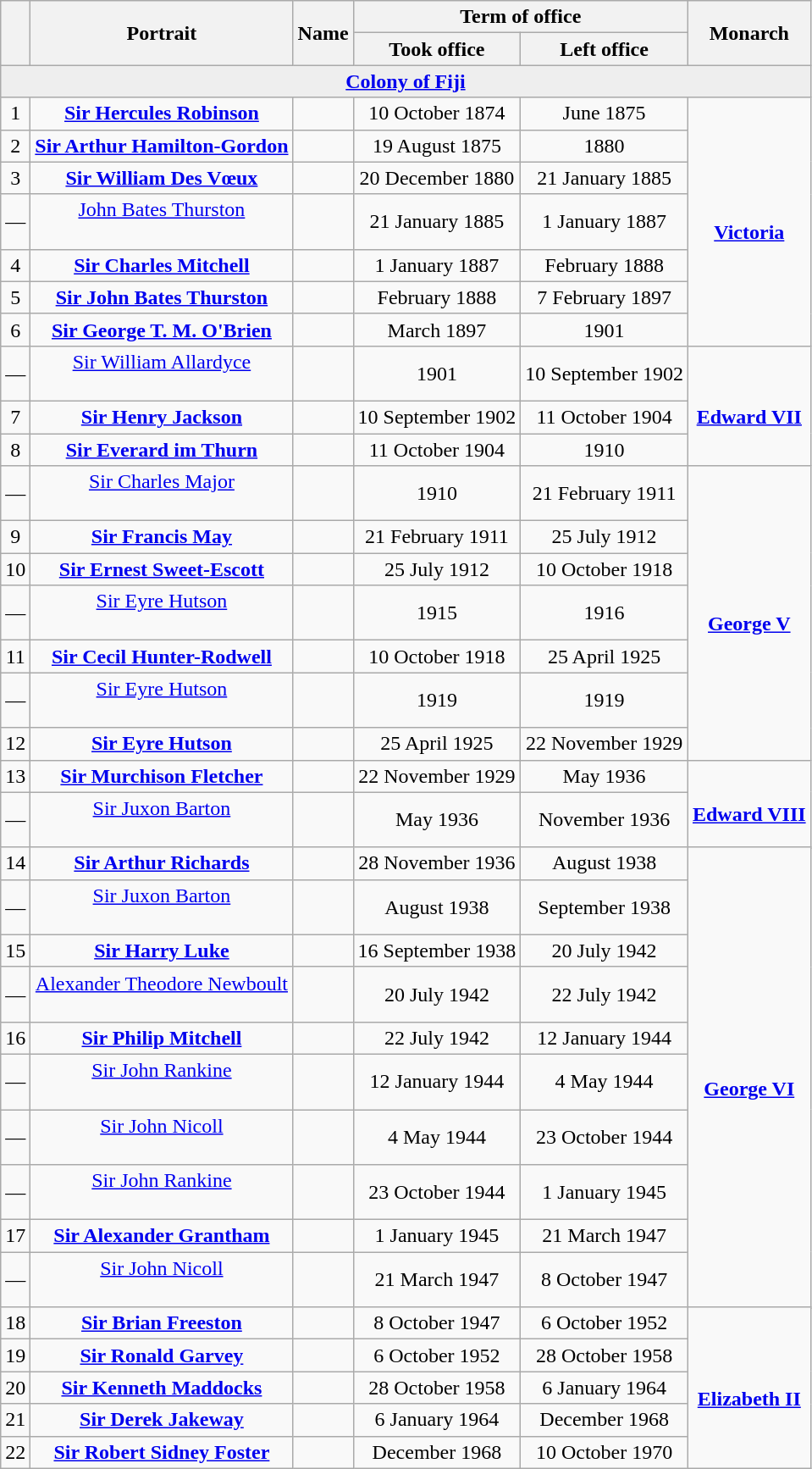<table class="wikitable" style="text-align:center;">
<tr>
<th rowspan="2"></th>
<th rowspan="2">Portrait</th>
<th rowspan="2">Name<br></th>
<th colspan="2">Term of office</th>
<th rowspan="2">Monarch</th>
</tr>
<tr>
<th>Took office</th>
<th>Left office</th>
</tr>
<tr bgcolor=#EEEEEE>
<td colspan="6"><strong><a href='#'>Colony of Fiji</a></strong></td>
</tr>
<tr>
<td>1</td>
<td><a href='#'><strong>Sir Hercules Robinson</strong></a><br></td>
<td></td>
<td>10 October 1874</td>
<td>June 1875</td>
<td rowspan="7"><br><a href='#'><strong>Victoria</strong></a></td>
</tr>
<tr>
<td>2</td>
<td><a href='#'><strong>Sir Arthur Hamilton-Gordon</strong></a><br></td>
<td></td>
<td>19 August 1875</td>
<td>1880</td>
</tr>
<tr>
<td>3</td>
<td><a href='#'><strong>Sir William Des Vœux</strong></a><br></td>
<td></td>
<td>20 December 1880</td>
<td>21 January 1885</td>
</tr>
<tr>
<td>—</td>
<td><a href='#'>John Bates Thurston</a><br><br></td>
<td></td>
<td>21 January 1885</td>
<td>1 January 1887</td>
</tr>
<tr>
<td>4</td>
<td><a href='#'><strong>Sir Charles Mitchell</strong></a><br></td>
<td></td>
<td>1 January 1887</td>
<td>February 1888</td>
</tr>
<tr>
<td>5</td>
<td><a href='#'><strong>Sir John Bates Thurston</strong></a><br></td>
<td></td>
<td>February 1888</td>
<td>7 February 1897</td>
</tr>
<tr>
<td>6</td>
<td><a href='#'><strong>Sir George T. M. O'Brien</strong></a><br></td>
<td></td>
<td>March 1897</td>
<td>1901</td>
</tr>
<tr>
<td>—</td>
<td><a href='#'>Sir William Allardyce</a><br><br></td>
<td></td>
<td>1901</td>
<td>10 September 1902</td>
<td rowspan="4"><br><strong><a href='#'>Edward VII</a></strong></td>
</tr>
<tr>
<td>7</td>
<td><a href='#'><strong>Sir Henry Jackson</strong></a><br></td>
<td></td>
<td>10 September 1902</td>
<td>11 October 1904</td>
</tr>
<tr>
<td>8</td>
<td><a href='#'><strong>Sir Everard im Thurn</strong></a><br></td>
<td></td>
<td>11 October 1904</td>
<td>1910</td>
</tr>
<tr>
<td rowspan="2">—</td>
<td rowspan="2"><a href='#'>Sir Charles Major</a><br><br></td>
<td rowspan="2"></td>
<td rowspan="2">1910</td>
<td rowspan="2">21 February 1911</td>
</tr>
<tr>
<td rowspan="8"><br><strong><a href='#'>George V</a></strong></td>
</tr>
<tr>
<td>9</td>
<td><a href='#'><strong>Sir Francis May</strong></a><br></td>
<td></td>
<td>21 February 1911</td>
<td>25 July 1912</td>
</tr>
<tr>
<td>10</td>
<td><a href='#'><strong>Sir Ernest Sweet-Escott</strong></a><br></td>
<td></td>
<td>25 July 1912</td>
<td>10 October 1918</td>
</tr>
<tr>
<td>—</td>
<td><a href='#'>Sir Eyre Hutson</a><br><br></td>
<td></td>
<td>1915</td>
<td>1916</td>
</tr>
<tr>
<td>11</td>
<td><a href='#'><strong>Sir Cecil Hunter-Rodwell</strong></a><br></td>
<td></td>
<td>10 October 1918</td>
<td>25 April 1925</td>
</tr>
<tr>
<td>—</td>
<td><a href='#'>Sir Eyre Hutson</a><br><br></td>
<td></td>
<td>1919</td>
<td>1919</td>
</tr>
<tr>
<td>12</td>
<td><a href='#'><strong>Sir Eyre Hutson</strong></a><br></td>
<td></td>
<td>25 April 1925</td>
<td>22 November 1929</td>
</tr>
<tr>
<td rowspan="2">13</td>
<td rowspan="2"><a href='#'><strong>Sir Murchison Fletcher</strong></a><br></td>
<td rowspan="2"></td>
<td rowspan="2">22 November 1929</td>
<td rowspan="2">May 1936</td>
</tr>
<tr>
<td rowspan="3"><br><strong><a href='#'>Edward VIII</a></strong></td>
</tr>
<tr>
<td>—</td>
<td><a href='#'>Sir Juxon Barton</a><br><br></td>
<td></td>
<td>May 1936</td>
<td>November 1936</td>
</tr>
<tr>
<td rowspan="2">14</td>
<td rowspan="2"><a href='#'><strong>Sir Arthur Richards</strong></a><br></td>
<td rowspan="2"></td>
<td rowspan="2">28 November 1936</td>
<td rowspan="2">August 1938</td>
</tr>
<tr>
<td rowspan="11"><br><strong><a href='#'>George VI</a></strong></td>
</tr>
<tr>
<td>—</td>
<td><a href='#'>Sir Juxon Barton</a><br><br></td>
<td></td>
<td>August 1938</td>
<td>September 1938</td>
</tr>
<tr>
<td>15</td>
<td><a href='#'><strong>Sir Harry Luke</strong></a><br></td>
<td></td>
<td>16 September 1938</td>
<td>20 July 1942</td>
</tr>
<tr>
<td>—</td>
<td><a href='#'>Alexander Theodore Newboult</a><br><br></td>
<td></td>
<td>20 July 1942</td>
<td>22 July 1942</td>
</tr>
<tr>
<td>16</td>
<td><a href='#'><strong>Sir Philip Mitchell</strong></a><br></td>
<td></td>
<td>22 July 1942</td>
<td>12 January 1944</td>
</tr>
<tr>
<td>—</td>
<td><a href='#'>Sir John Rankine</a><br><br></td>
<td></td>
<td>12 January 1944</td>
<td>4 May 1944</td>
</tr>
<tr>
<td>—</td>
<td><a href='#'>Sir John Nicoll</a><br><br></td>
<td></td>
<td>4 May 1944</td>
<td>23 October 1944</td>
</tr>
<tr>
<td>—</td>
<td><a href='#'>Sir John Rankine</a><br><br></td>
<td></td>
<td>23 October 1944</td>
<td>1 January 1945</td>
</tr>
<tr>
<td>17</td>
<td><a href='#'><strong>Sir Alexander Grantham</strong></a><br></td>
<td></td>
<td>1 January 1945</td>
<td>21 March 1947</td>
</tr>
<tr>
<td>—</td>
<td><a href='#'>Sir John Nicoll</a><br><br></td>
<td></td>
<td>21 March 1947</td>
<td>8 October 1947</td>
</tr>
<tr>
<td rowspan="2">18</td>
<td rowspan="2"><a href='#'><strong>Sir Brian Freeston</strong></a><br></td>
<td rowspan="2"></td>
<td rowspan="2">8 October 1947</td>
<td rowspan="2">6 October 1952</td>
</tr>
<tr>
<td rowspan="5"><br><strong><a href='#'>Elizabeth II</a></strong></td>
</tr>
<tr>
<td>19</td>
<td><a href='#'><strong>Sir Ronald Garvey</strong></a><br></td>
<td></td>
<td>6 October 1952</td>
<td>28 October 1958</td>
</tr>
<tr>
<td>20</td>
<td><a href='#'><strong>Sir Kenneth Maddocks</strong></a><br></td>
<td></td>
<td>28 October 1958</td>
<td>6 January 1964</td>
</tr>
<tr>
<td>21</td>
<td><a href='#'><strong>Sir Derek Jakeway</strong></a><br></td>
<td></td>
<td>6 January 1964</td>
<td>December 1968</td>
</tr>
<tr>
<td>22</td>
<td><a href='#'><strong>Sir Robert Sidney Foster</strong></a><br></td>
<td></td>
<td>December 1968</td>
<td>10 October 1970</td>
</tr>
</table>
